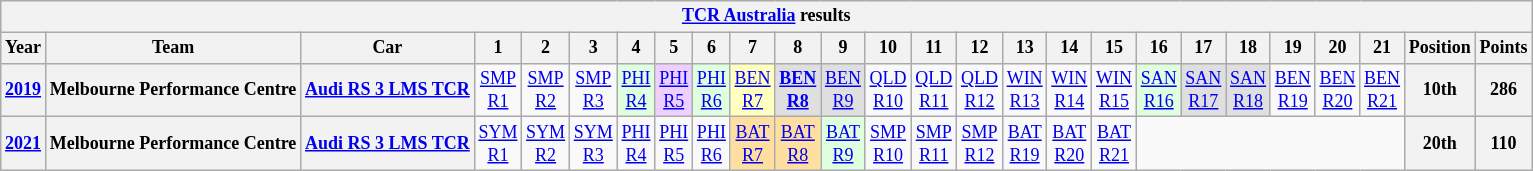<table class="wikitable" style="text-align:center; font-size:75%">
<tr>
<th colspan=45><a href='#'>TCR Australia</a> results</th>
</tr>
<tr>
<th>Year</th>
<th>Team</th>
<th>Car</th>
<th>1</th>
<th>2</th>
<th>3</th>
<th>4</th>
<th>5</th>
<th>6</th>
<th>7</th>
<th>8</th>
<th>9</th>
<th>10</th>
<th>11</th>
<th>12</th>
<th>13</th>
<th>14</th>
<th>15</th>
<th>16</th>
<th>17</th>
<th>18</th>
<th>19</th>
<th>20</th>
<th>21</th>
<th>Position</th>
<th>Points</th>
</tr>
<tr>
<th><a href='#'>2019</a></th>
<th>Melbourne Performance Centre</th>
<th><a href='#'>Audi RS 3 LMS TCR</a></th>
<td><a href='#'>SMP<br>R1</a></td>
<td><a href='#'>SMP<br>R2</a></td>
<td><a href='#'>SMP<br>R3</a></td>
<td style="background: #dfffdf"><a href='#'>PHI<br>R4</a><br></td>
<td style="background:#efcfff;"><a href='#'>PHI<br>R5</a><br></td>
<td style="background: #dfffdf"><a href='#'>PHI<br>R6</a><br></td>
<td style="background:#ffffbf;"><a href='#'>BEN<br>R7</a><br></td>
<td style="background: #dfdfdf"><strong><a href='#'>BEN<br>R8</a><br></strong></td>
<td style="background: #dfdfdf"><a href='#'>BEN<br>R9</a><br></td>
<td><a href='#'>QLD<br>R10</a></td>
<td><a href='#'>QLD<br>R11</a></td>
<td><a href='#'>QLD<br>R12</a></td>
<td><a href='#'>WIN<br>R13</a></td>
<td><a href='#'>WIN<br>R14</a></td>
<td><a href='#'>WIN<br>R15</a></td>
<td style="background: #dfffdf"><a href='#'>SAN<br>R16</a><br></td>
<td style="background: #dfdfdf"><a href='#'>SAN<br>R17</a><br></td>
<td style="background: #dfdfdf"><a href='#'>SAN<br>R18</a><br></td>
<td><a href='#'>BEN<br>R19</a></td>
<td><a href='#'>BEN<br>R20</a></td>
<td><a href='#'>BEN<br>R21</a></td>
<th>10th</th>
<th>286</th>
</tr>
<tr>
<th><a href='#'>2021</a></th>
<th>Melbourne Performance Centre</th>
<th><a href='#'>Audi RS 3 LMS TCR</a></th>
<td><a href='#'>SYM<br>R1</a></td>
<td><a href='#'>SYM<br>R2</a></td>
<td><a href='#'>SYM<br>R3</a></td>
<td><a href='#'>PHI<br>R4</a></td>
<td><a href='#'>PHI<br>R5</a></td>
<td><a href='#'>PHI<br>R6</a></td>
<td style=background:#ffdf9f><a href='#'>BAT<br>R7</a><br></td>
<td style=background:#ffdf9f><a href='#'>BAT<br> R8</a><br></td>
<td style=background:#dfffdf><a href='#'>BAT<br>R9</a><br></td>
<td><a href='#'>SMP<br>R10</a></td>
<td><a href='#'>SMP<br>R11</a></td>
<td><a href='#'>SMP<br>R12</a></td>
<td><a href='#'>BAT<br>R19</a></td>
<td><a href='#'>BAT<br>R20</a></td>
<td><a href='#'>BAT<br>R21</a></td>
<td colspan=6></td>
<th>20th</th>
<th>110</th>
</tr>
</table>
